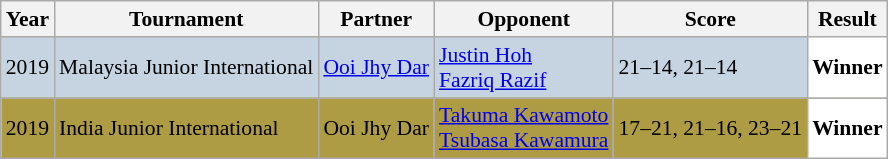<table class="sortable wikitable" style="font-size: 90%;">
<tr>
<th>Year</th>
<th>Tournament</th>
<th>Partner</th>
<th>Opponent</th>
<th>Score</th>
<th>Result</th>
</tr>
<tr style="background:#C6D4E1">
<td align="center">2019</td>
<td align="left">Malaysia Junior International</td>
<td align="left"> <a href='#'>Ooi Jhy Dar</a></td>
<td align="left"> <a href='#'>Justin Hoh</a><br> <a href='#'>Fazriq Razif</a></td>
<td align="left">21–14, 21–14</td>
<td style="text-align:left; background:white"> <strong>Winner</strong></td>
</tr>
<tr style="background:#AE9C45">
<td align="center">2019</td>
<td align="left">India Junior International</td>
<td align="left"> Ooi Jhy Dar</td>
<td align="left"> <a href='#'>Takuma Kawamoto</a><br> <a href='#'>Tsubasa Kawamura</a></td>
<td align="left">17–21, 21–16, 23–21</td>
<td style="text-align:left; background:white"> <strong>Winner</strong></td>
</tr>
</table>
